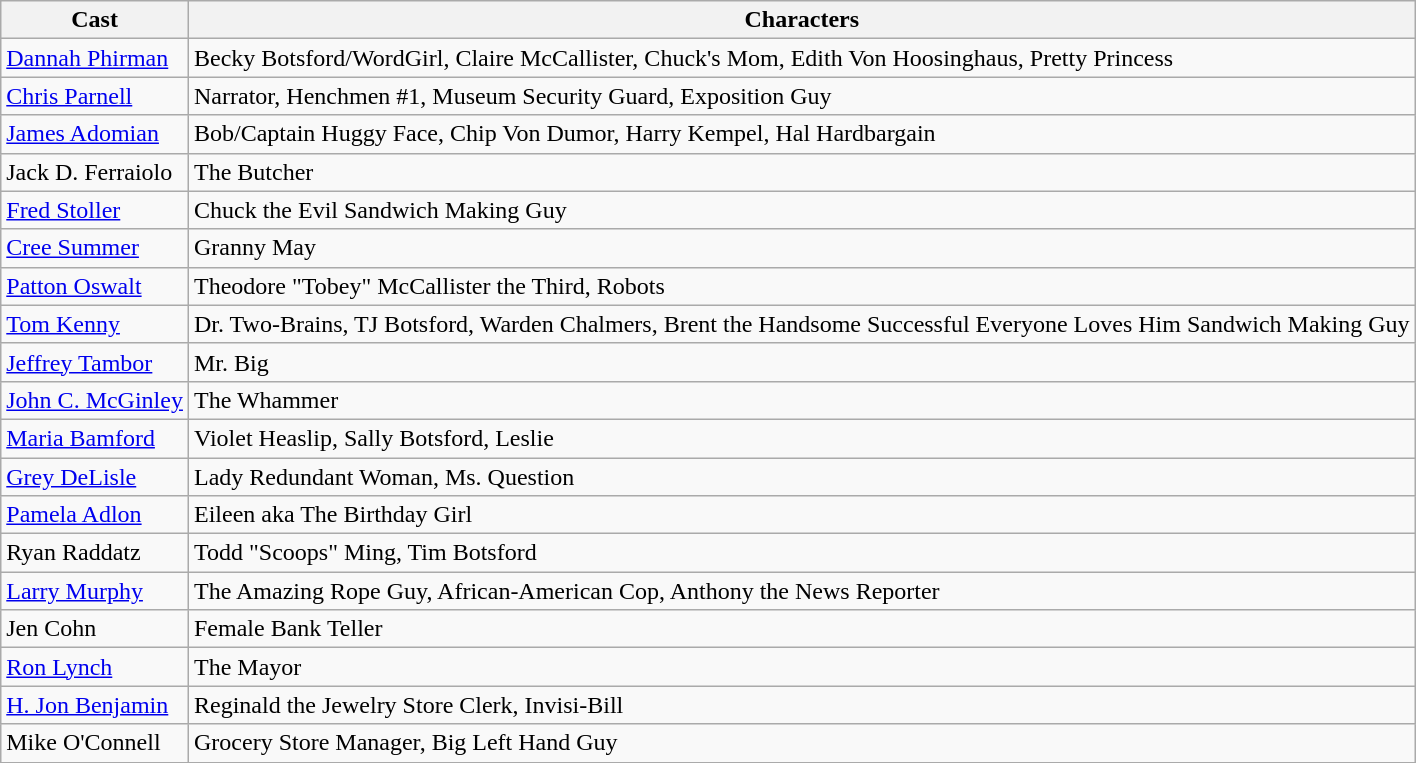<table class="wikitable">
<tr>
<th>Cast</th>
<th>Characters</th>
</tr>
<tr>
<td><a href='#'>Dannah Phirman</a></td>
<td>Becky Botsford/WordGirl, Claire McCallister, Chuck's Mom, Edith Von Hoosinghaus, Pretty Princess</td>
</tr>
<tr>
<td><a href='#'>Chris Parnell</a></td>
<td>Narrator, Henchmen #1, Museum Security Guard, Exposition Guy</td>
</tr>
<tr>
<td><a href='#'>James Adomian</a></td>
<td>Bob/Captain Huggy Face, Chip Von Dumor, Harry Kempel, Hal Hardbargain</td>
</tr>
<tr>
<td>Jack D. Ferraiolo</td>
<td>The Butcher</td>
</tr>
<tr>
<td><a href='#'>Fred Stoller</a></td>
<td>Chuck the Evil Sandwich Making Guy</td>
</tr>
<tr>
<td><a href='#'>Cree Summer</a></td>
<td>Granny May</td>
</tr>
<tr>
<td><a href='#'>Patton Oswalt</a></td>
<td>Theodore "Tobey" McCallister the Third, Robots</td>
</tr>
<tr>
<td><a href='#'>Tom Kenny</a></td>
<td>Dr. Two-Brains, TJ Botsford, Warden Chalmers, Brent the Handsome Successful Everyone Loves Him Sandwich Making Guy</td>
</tr>
<tr>
<td><a href='#'>Jeffrey Tambor</a></td>
<td>Mr. Big</td>
</tr>
<tr>
<td><a href='#'>John C. McGinley</a></td>
<td>The Whammer</td>
</tr>
<tr>
<td><a href='#'>Maria Bamford</a></td>
<td>Violet Heaslip, Sally Botsford, Leslie</td>
</tr>
<tr>
<td><a href='#'>Grey DeLisle</a></td>
<td>Lady Redundant Woman, Ms. Question</td>
</tr>
<tr>
<td><a href='#'>Pamela Adlon</a></td>
<td>Eileen aka The Birthday Girl</td>
</tr>
<tr>
<td>Ryan Raddatz</td>
<td>Todd "Scoops" Ming, Tim Botsford</td>
</tr>
<tr>
<td><a href='#'>Larry Murphy</a></td>
<td>The Amazing Rope Guy, African-American Cop, Anthony the News Reporter</td>
</tr>
<tr>
<td>Jen Cohn</td>
<td>Female Bank Teller</td>
</tr>
<tr>
<td><a href='#'>Ron Lynch</a></td>
<td>The Mayor</td>
</tr>
<tr>
<td><a href='#'>H. Jon Benjamin</a></td>
<td>Reginald the Jewelry Store Clerk, Invisi-Bill</td>
</tr>
<tr>
<td>Mike O'Connell</td>
<td>Grocery Store Manager, Big Left Hand Guy</td>
</tr>
</table>
